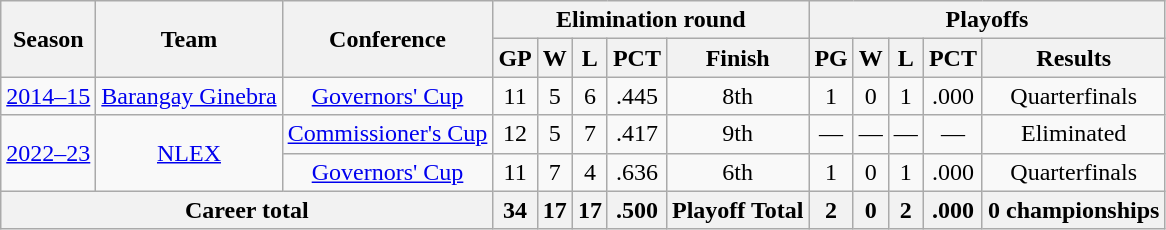<table class="wikitable" style="text-align:center">
<tr>
<th rowspan="2">Season</th>
<th rowspan="2">Team</th>
<th rowspan="2">Conference</th>
<th colspan="5">Elimination round</th>
<th colspan="5">Playoffs</th>
</tr>
<tr>
<th>GP</th>
<th>W</th>
<th>L</th>
<th>PCT</th>
<th>Finish</th>
<th>PG</th>
<th>W</th>
<th>L</th>
<th>PCT</th>
<th>Results</th>
</tr>
<tr>
<td><a href='#'>2014–15</a></td>
<td><a href='#'>Barangay Ginebra</a></td>
<td><a href='#'>Governors' Cup</a></td>
<td>11</td>
<td>5</td>
<td>6</td>
<td>.445</td>
<td>8th</td>
<td>1</td>
<td>0</td>
<td>1</td>
<td>.000</td>
<td>Quarterfinals</td>
</tr>
<tr>
<td rowspan="2"><a href='#'>2022–23</a></td>
<td rowspan="2"><a href='#'>NLEX</a></td>
<td><a href='#'>Commissioner's Cup</a></td>
<td>12</td>
<td>5</td>
<td>7</td>
<td>.417</td>
<td>9th</td>
<td>—</td>
<td>—</td>
<td>—</td>
<td>—</td>
<td>Eliminated</td>
</tr>
<tr>
<td><a href='#'>Governors' Cup</a></td>
<td>11</td>
<td>7</td>
<td>4</td>
<td>.636</td>
<td>6th</td>
<td>1</td>
<td>0</td>
<td>1</td>
<td>.000</td>
<td>Quarterfinals</td>
</tr>
<tr>
<th colspan="3"><strong>Career total</strong></th>
<th><strong>34</strong></th>
<th><strong>17</strong></th>
<th><strong>17</strong></th>
<th><strong>.500</strong></th>
<th>Playoff Total</th>
<th><strong>2</strong></th>
<th><strong>0</strong></th>
<th><strong>2</strong></th>
<th><strong>.000</strong></th>
<th><strong>0 championships</strong></th>
</tr>
</table>
